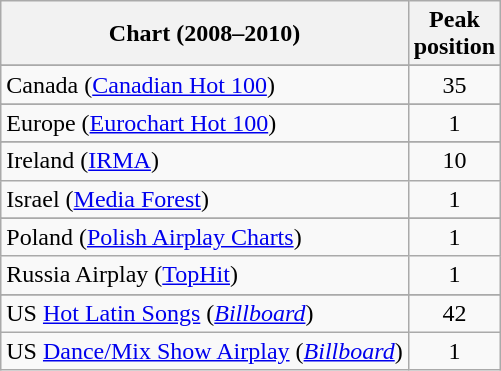<table class="wikitable sortable">
<tr>
<th>Chart (2008–2010)</th>
<th>Peak<br>position</th>
</tr>
<tr>
</tr>
<tr>
</tr>
<tr>
</tr>
<tr>
<td>Canada (<a href='#'>Canadian Hot 100</a>)</td>
<td style="text-align:center;">35</td>
</tr>
<tr>
</tr>
<tr>
</tr>
<tr>
</tr>
<tr>
<td>Europe (<a href='#'>Eurochart Hot 100</a>)</td>
<td style="text-align:center;">1</td>
</tr>
<tr>
</tr>
<tr>
</tr>
<tr>
</tr>
<tr>
</tr>
<tr>
</tr>
<tr>
<td>Ireland (<a href='#'>IRMA</a>)</td>
<td style="text-align:center;">10</td>
</tr>
<tr>
<td>Israel (<a href='#'>Media Forest</a>)</td>
<td style="text-align:center;">1</td>
</tr>
<tr>
</tr>
<tr>
</tr>
<tr>
</tr>
<tr>
</tr>
<tr>
</tr>
<tr>
<td>Poland (<a href='#'>Polish Airplay Charts</a>)</td>
<td style="text-align:center;">1</td>
</tr>
<tr>
<td>Russia Airplay (<a href='#'>TopHit</a>)</td>
<td style="text-align:center;">1</td>
</tr>
<tr>
</tr>
<tr>
</tr>
<tr>
</tr>
<tr>
</tr>
<tr>
</tr>
<tr>
</tr>
<tr>
</tr>
<tr>
<td>US <a href='#'>Hot Latin Songs</a> (<em><a href='#'>Billboard</a></em>)</td>
<td style="text-align:center;">42</td>
</tr>
<tr>
<td>US <a href='#'>Dance/Mix Show Airplay</a> (<em><a href='#'>Billboard</a></em>)</td>
<td style="text-align:center;">1</td>
</tr>
</table>
